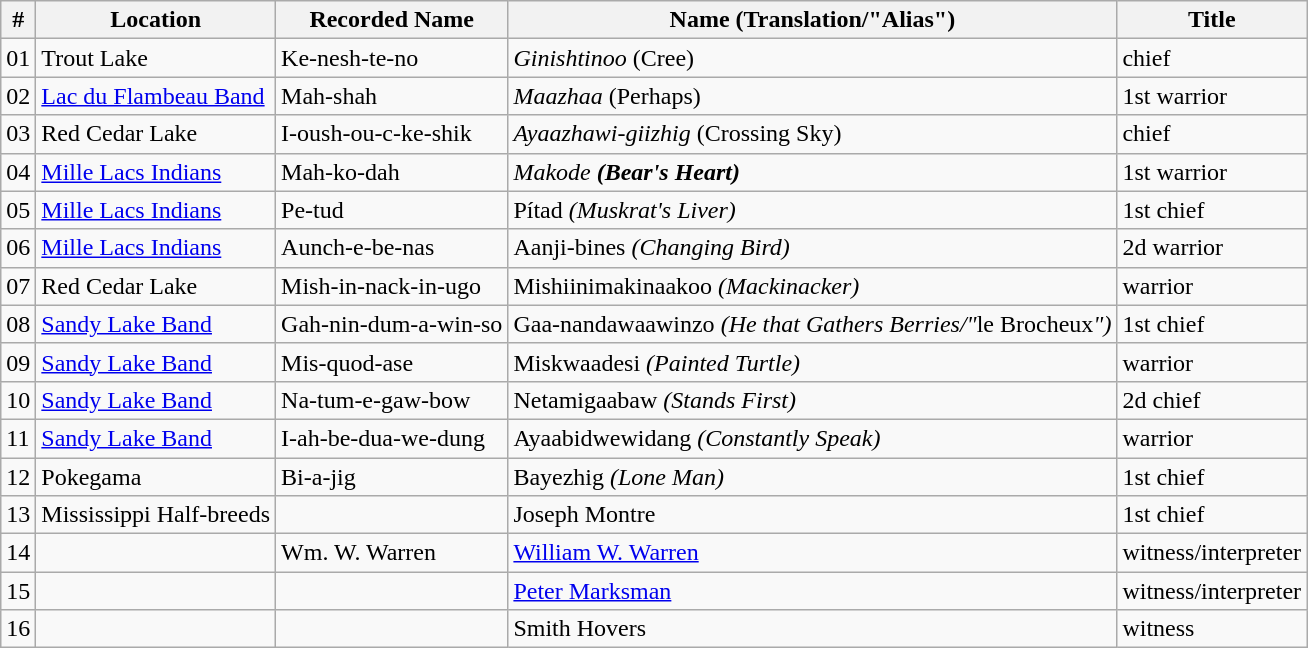<table class="wikitable sortable">
<tr>
<th>#</th>
<th>Location</th>
<th>Recorded Name</th>
<th>Name (Translation/"Alias")</th>
<th>Title</th>
</tr>
<tr>
<td>01</td>
<td>Trout Lake</td>
<td>Ke-nesh-te-no</td>
<td><em>Ginishtinoo</em> (Cree)</td>
<td>chief</td>
</tr>
<tr>
<td>02</td>
<td><a href='#'>Lac du Flambeau Band</a></td>
<td>Mah-shah</td>
<td><em>Maazhaa</em> (Perhaps)</td>
<td>1st warrior</td>
</tr>
<tr>
<td>03</td>
<td>Red Cedar Lake</td>
<td>I-oush-ou-c-ke-shik</td>
<td><em>Ayaazhawi-giizhig</em> (Crossing Sky)</td>
<td>chief</td>
</tr>
<tr>
<td>04</td>
<td><a href='#'>Mille Lacs Indians</a></td>
<td>Mah-ko-dah</td>
<td><em>Makode<strong> (Bear's Heart)</td>
<td>1st warrior</td>
</tr>
<tr>
<td>05</td>
<td><a href='#'>Mille Lacs Indians</a></td>
<td>Pe-tud</td>
<td></em>Pítad<em> (Muskrat's Liver)</td>
<td>1st chief</td>
</tr>
<tr>
<td>06</td>
<td><a href='#'>Mille Lacs Indians</a></td>
<td>Aunch-e-be-nas</td>
<td></em>Aanji-bines<em> (Changing Bird)</td>
<td>2d warrior</td>
</tr>
<tr>
<td>07</td>
<td>Red Cedar Lake</td>
<td>Mish-in-nack-in-ugo</td>
<td></em>Mishiinimakinaakoo<em> (Mackinacker)</td>
<td>warrior</td>
</tr>
<tr>
<td>08</td>
<td><a href='#'>Sandy Lake Band</a></td>
<td>Gah-nin-dum-a-win-so</td>
<td></em>Gaa-nandawaawinzo<em> (He that Gathers Berries/"</em>le Brocheux<em>")</td>
<td>1st chief</td>
</tr>
<tr>
<td>09</td>
<td><a href='#'>Sandy Lake Band</a></td>
<td>Mis-quod-ase</td>
<td></em>Miskwaadesi<em> (Painted Turtle)</td>
<td>warrior</td>
</tr>
<tr>
<td>10</td>
<td><a href='#'>Sandy Lake Band</a></td>
<td>Na-tum-e-gaw-bow</td>
<td></em>Netamigaabaw<em> (Stands First)</td>
<td>2d chief</td>
</tr>
<tr>
<td>11</td>
<td><a href='#'>Sandy Lake Band</a></td>
<td>I-ah-be-dua-we-dung</td>
<td></em>Ayaabidwewidang<em> (Constantly Speak)</td>
<td>warrior</td>
</tr>
<tr>
<td>12</td>
<td>Pokegama</td>
<td>Bi-a-jig</td>
<td></em>Bayezhig<em> (Lone Man)</td>
<td>1st chief</td>
</tr>
<tr>
<td>13</td>
<td>Mississippi Half-breeds</td>
<td></td>
<td>Joseph Montre</td>
<td>1st chief</td>
</tr>
<tr>
<td>14</td>
<td></td>
<td>Wm. W. Warren</td>
<td><a href='#'>William W. Warren</a></td>
<td>witness/interpreter</td>
</tr>
<tr>
<td>15</td>
<td></td>
<td></td>
<td><a href='#'>Peter Marksman</a></td>
<td>witness/interpreter</td>
</tr>
<tr>
<td>16</td>
<td></td>
<td></td>
<td>Smith Hovers</td>
<td>witness</td>
</tr>
</table>
